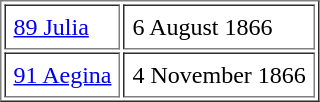<table border=1 cellpadding=5>
<tr>
<td><a href='#'>89 Julia</a></td>
<td>6 August 1866</td>
</tr>
<tr>
<td><a href='#'>91 Aegina</a></td>
<td>4 November 1866</td>
</tr>
</table>
